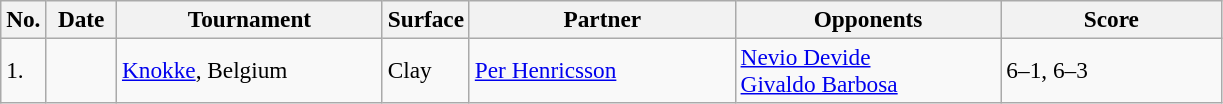<table class="wikitable" style=font-size:97%>
<tr>
<th style="width:20px">No.</th>
<th style="width:40px">Date</th>
<th style="width:170px">Tournament</th>
<th style="width:50px">Surface</th>
<th style="width:170px">Partner</th>
<th style="width:170px">Opponents</th>
<th style="width:140px">Score</th>
</tr>
<tr>
<td>1.</td>
<td></td>
<td><a href='#'>Knokke</a>, Belgium</td>
<td>Clay</td>
<td> <a href='#'>Per Henricsson</a></td>
<td> <a href='#'>Nevio Devide</a><br> <a href='#'>Givaldo Barbosa</a></td>
<td>6–1, 6–3</td>
</tr>
</table>
